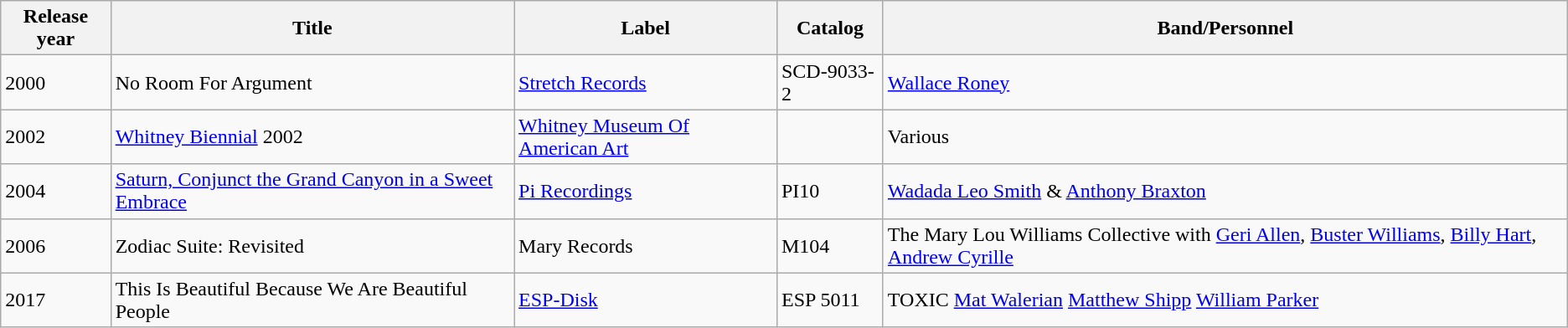<table class="wikitable sortable">
<tr>
<th>Release year</th>
<th>Title</th>
<th>Label</th>
<th>Catalog</th>
<th>Band/Personnel</th>
</tr>
<tr>
<td>2000</td>
<td>No Room For Argument</td>
<td><a href='#'>Stretch Records</a></td>
<td>SCD-9033-2</td>
<td><a href='#'>Wallace Roney</a></td>
</tr>
<tr>
<td>2002</td>
<td><a href='#'>Whitney Biennial</a> 2002</td>
<td><a href='#'>Whitney Museum Of American Art</a></td>
<td></td>
<td>Various</td>
</tr>
<tr>
<td>2004</td>
<td><a href='#'>Saturn, Conjunct the Grand Canyon in a Sweet Embrace</a></td>
<td><a href='#'>Pi Recordings</a></td>
<td>PI10</td>
<td><a href='#'>Wadada Leo Smith</a> & <a href='#'>Anthony Braxton</a></td>
</tr>
<tr>
<td>2006</td>
<td>Zodiac Suite: Revisited</td>
<td>Mary Records</td>
<td>M104</td>
<td>The Mary Lou Williams Collective with <a href='#'>Geri Allen</a>, <a href='#'>Buster Williams</a>, <a href='#'>Billy Hart</a>, <a href='#'>Andrew Cyrille</a></td>
</tr>
<tr>
<td>2017</td>
<td>This Is Beautiful Because We Are Beautiful People</td>
<td><a href='#'>ESP-Disk</a></td>
<td>ESP 5011</td>
<td>TOXIC <a href='#'>Mat Walerian</a> <a href='#'>Matthew Shipp</a> <a href='#'>William Parker</a></td>
</tr>
</table>
